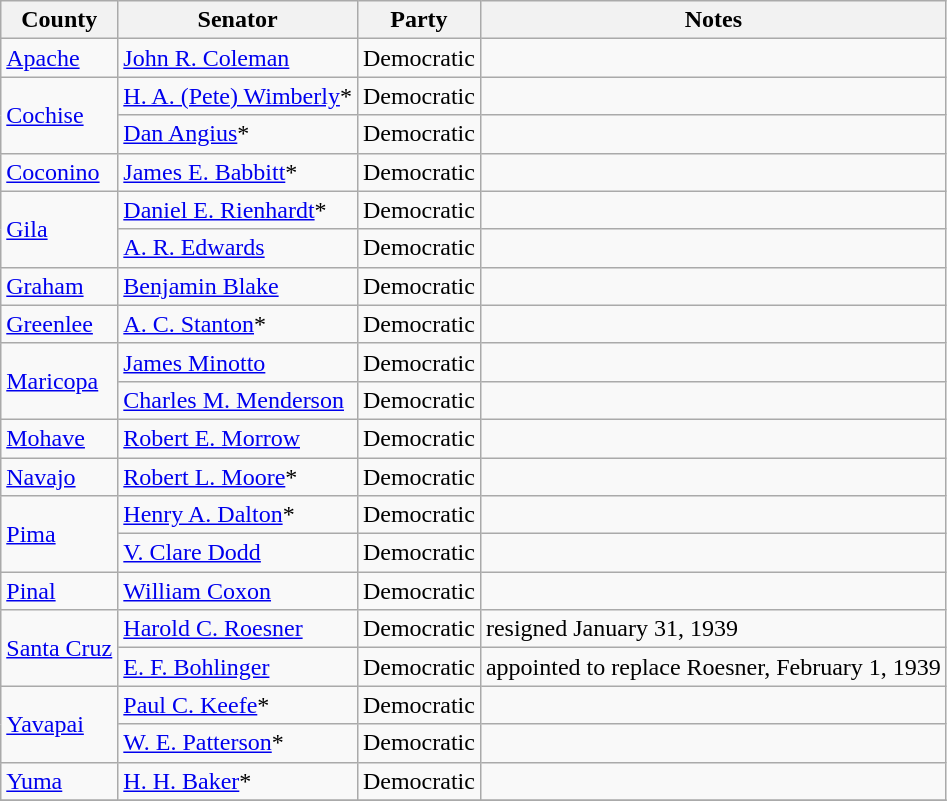<table class=wikitable>
<tr>
<th>County</th>
<th>Senator</th>
<th>Party</th>
<th>Notes</th>
</tr>
<tr>
<td><a href='#'>Apache</a></td>
<td><a href='#'>John R. Coleman</a></td>
<td>Democratic</td>
<td></td>
</tr>
<tr>
<td rowspan="2"><a href='#'>Cochise</a></td>
<td><a href='#'>H. A. (Pete) Wimberly</a>*</td>
<td>Democratic</td>
<td></td>
</tr>
<tr>
<td><a href='#'>Dan Angius</a>*</td>
<td>Democratic</td>
<td></td>
</tr>
<tr>
<td><a href='#'>Coconino</a></td>
<td><a href='#'>James E. Babbitt</a>*</td>
<td>Democratic</td>
<td></td>
</tr>
<tr>
<td rowspan="2"><a href='#'>Gila</a></td>
<td><a href='#'>Daniel E. Rienhardt</a>*</td>
<td>Democratic</td>
<td></td>
</tr>
<tr>
<td><a href='#'>A. R. Edwards</a></td>
<td>Democratic</td>
<td></td>
</tr>
<tr>
<td><a href='#'>Graham</a></td>
<td><a href='#'>Benjamin Blake</a></td>
<td>Democratic</td>
<td></td>
</tr>
<tr>
<td><a href='#'>Greenlee</a></td>
<td><a href='#'>A. C. Stanton</a>*</td>
<td>Democratic</td>
<td></td>
</tr>
<tr>
<td rowspan="2"><a href='#'>Maricopa</a></td>
<td><a href='#'>James Minotto</a></td>
<td>Democratic</td>
<td></td>
</tr>
<tr>
<td><a href='#'>Charles M. Menderson</a></td>
<td>Democratic</td>
<td></td>
</tr>
<tr>
<td><a href='#'>Mohave</a></td>
<td><a href='#'>Robert E. Morrow</a></td>
<td>Democratic</td>
<td></td>
</tr>
<tr>
<td><a href='#'>Navajo</a></td>
<td><a href='#'>Robert L. Moore</a>*</td>
<td>Democratic</td>
<td></td>
</tr>
<tr>
<td rowspan="2"><a href='#'>Pima</a></td>
<td><a href='#'>Henry A. Dalton</a>*</td>
<td>Democratic</td>
<td></td>
</tr>
<tr>
<td><a href='#'>V. Clare Dodd</a></td>
<td>Democratic</td>
<td></td>
</tr>
<tr>
<td><a href='#'>Pinal</a></td>
<td><a href='#'>William Coxon</a></td>
<td>Democratic</td>
<td></td>
</tr>
<tr>
<td rowspan="2"><a href='#'>Santa Cruz</a></td>
<td><a href='#'>Harold C. Roesner</a></td>
<td>Democratic</td>
<td>resigned January 31, 1939</td>
</tr>
<tr>
<td><a href='#'>E. F. Bohlinger</a></td>
<td>Democratic</td>
<td>appointed to replace Roesner, February 1, 1939</td>
</tr>
<tr>
<td rowspan="2"><a href='#'>Yavapai</a></td>
<td><a href='#'>Paul C. Keefe</a>*</td>
<td>Democratic</td>
<td></td>
</tr>
<tr>
<td><a href='#'>W. E. Patterson</a>*</td>
<td>Democratic</td>
<td></td>
</tr>
<tr>
<td><a href='#'>Yuma</a></td>
<td><a href='#'>H. H. Baker</a>*</td>
<td>Democratic</td>
<td></td>
</tr>
<tr>
</tr>
</table>
